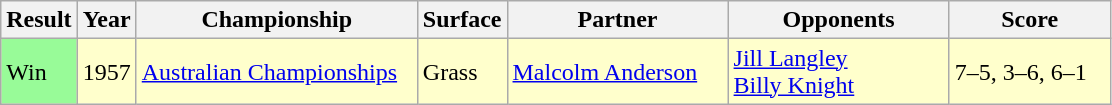<table class="sortable wikitable">
<tr>
<th style="width:40px">Result</th>
<th style="width:30px">Year</th>
<th style="width:180px">Championship</th>
<th style="width:50px">Surface</th>
<th style="width:140px">Partner</th>
<th style="width:140px">Opponents</th>
<th style="width:100px" class="unsortable">Score</th>
</tr>
<tr style="background:#ffc;">
<td style="background:#98fb98;">Win</td>
<td>1957</td>
<td><a href='#'>Australian Championships</a></td>
<td>Grass</td>
<td> <a href='#'>Malcolm Anderson</a></td>
<td> <a href='#'>Jill Langley</a><br> <a href='#'>Billy Knight</a></td>
<td>7–5, 3–6, 6–1</td>
</tr>
</table>
